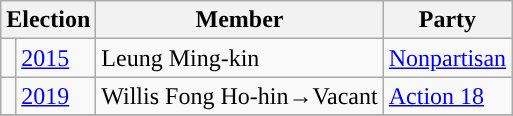<table class="wikitable">
<tr>
<th colspan="2">Election</th>
<th>Member</th>
<th>Party</th>
</tr>
<tr>
<td style="background-color: "></td>
<td><a href='#'>2015</a></td>
<td>Leung Ming-kin</td>
<td><a href='#'>Nonpartisan</a></td>
</tr>
<tr>
<td style="background-color: "></td>
<td><a href='#'>2019</a></td>
<td>Willis Fong Ho-hin→Vacant</td>
<td><a href='#'>Action 18</a></td>
</tr>
<tr>
</tr>
</table>
